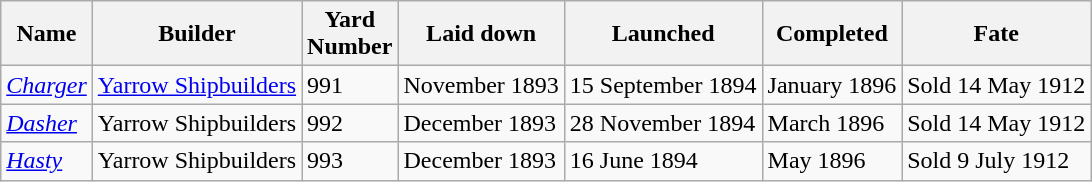<table class="wikitable">
<tr>
<th>Name</th>
<th>Builder</th>
<th>Yard <br>Number</th>
<th>Laid down</th>
<th>Launched</th>
<th>Completed</th>
<th>Fate</th>
</tr>
<tr>
<td><a href='#'><em>Charger</em></a></td>
<td><a href='#'>Yarrow Shipbuilders</a></td>
<td>991</td>
<td>November 1893</td>
<td>15 September 1894</td>
<td>January 1896</td>
<td>Sold 14 May 1912</td>
</tr>
<tr>
<td><a href='#'><em>Dasher</em></a></td>
<td>Yarrow Shipbuilders</td>
<td>992</td>
<td>December 1893</td>
<td>28 November 1894</td>
<td>March 1896</td>
<td>Sold 14 May 1912</td>
</tr>
<tr>
<td><a href='#'><em>Hasty</em></a></td>
<td>Yarrow Shipbuilders</td>
<td>993</td>
<td>December 1893</td>
<td>16 June 1894</td>
<td>May 1896</td>
<td>Sold 9 July 1912</td>
</tr>
</table>
